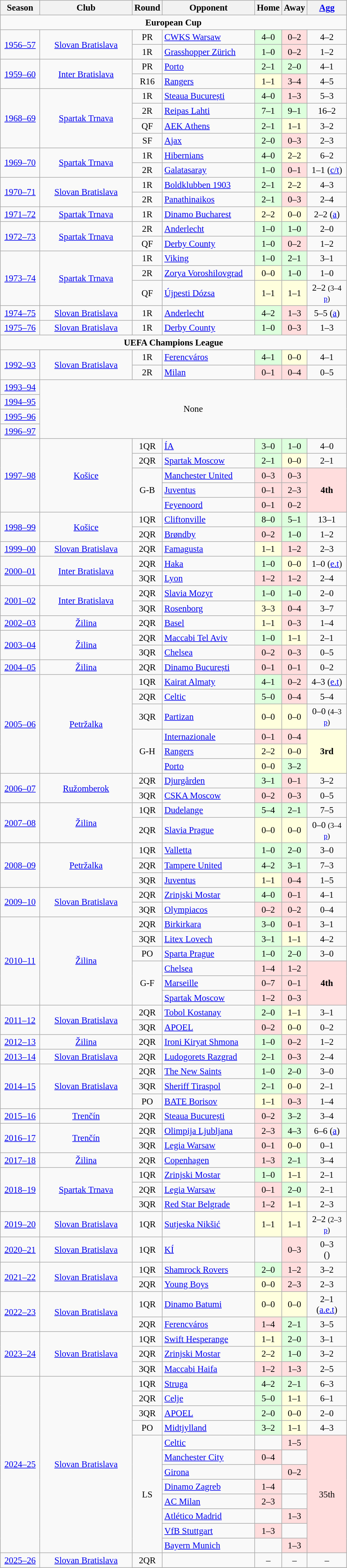<table class="wikitable" style="font-size:95%; text-align: center">
<tr>
<th width="60">Season</th>
<th width="150">Club</th>
<th width="30">Round</th>
<th width="150">Opponent</th>
<th width="30">Home</th>
<th width="30">Away</th>
<th width="60"><a href='#'>Agg</a></th>
</tr>
<tr>
<td colspan="7" align="center"><strong>European Cup</strong></td>
</tr>
<tr>
<td rowspan=2><a href='#'>1956–57</a></td>
<td rowspan=2><a href='#'>Slovan Bratislava</a></td>
<td>PR</td>
<td align="left"> <a href='#'>CWKS Warsaw</a></td>
<td bgcolor="#ddffdd">4–0</td>
<td bgcolor="#ffdddd">0–2</td>
<td>4–2</td>
</tr>
<tr>
<td>1R</td>
<td align="left"> <a href='#'>Grasshopper Zürich</a></td>
<td bgcolor="#ddffdd">1–0</td>
<td bgcolor="#ffdddd">0–2</td>
<td>1–2</td>
</tr>
<tr>
<td rowspan=2><a href='#'>1959–60</a></td>
<td rowspan=2><a href='#'>Inter Bratislava</a></td>
<td>PR</td>
<td align="left"> <a href='#'>Porto</a></td>
<td bgcolor="#ddffdd">2–1</td>
<td bgcolor="#ddffdd">2–0</td>
<td>4–1</td>
</tr>
<tr>
<td>R16</td>
<td align="left"> <a href='#'>Rangers</a></td>
<td bgcolor="#ffffdd">1–1</td>
<td bgcolor="#ffdddd">3–4</td>
<td>4–5</td>
</tr>
<tr>
<td rowspan=4><a href='#'>1968–69</a></td>
<td rowspan=4><a href='#'>Spartak Trnava</a></td>
<td>1R</td>
<td align="left"> <a href='#'>Steaua București</a></td>
<td bgcolor="#ddffdd">4–0</td>
<td bgcolor="#ffdddd">1–3</td>
<td>5–3</td>
</tr>
<tr>
<td>2R</td>
<td align="left"> <a href='#'>Reipas Lahti</a></td>
<td bgcolor="#ddffdd">7–1</td>
<td bgcolor="#ddffdd">9–1</td>
<td>16–2</td>
</tr>
<tr>
<td>QF</td>
<td align="left"> <a href='#'>AEK Athens</a></td>
<td bgcolor="#ddffdd">2–1</td>
<td bgcolor="#ffffdd">1–1</td>
<td>3–2</td>
</tr>
<tr>
<td>SF</td>
<td align="left"> <a href='#'>Ajax</a></td>
<td bgcolor="#ddffdd">2–0</td>
<td bgcolor="#ffdddd">0–3</td>
<td>2–3</td>
</tr>
<tr>
<td rowspan=2><a href='#'>1969–70</a></td>
<td rowspan=2><a href='#'>Spartak Trnava</a></td>
<td>1R</td>
<td align="left"> <a href='#'>Hibernians</a></td>
<td bgcolor="#ddffdd">4–0</td>
<td bgcolor="#ffffdd">2–2</td>
<td>6–2</td>
</tr>
<tr>
<td>2R</td>
<td align="left"> <a href='#'>Galatasaray</a></td>
<td bgcolor="#ddffdd">1–0</td>
<td bgcolor="#ffdddd">0–1</td>
<td>1–1 (<a href='#'>c/t</a>)</td>
</tr>
<tr>
<td rowspan=2><a href='#'>1970–71</a></td>
<td rowspan=2><a href='#'>Slovan Bratislava</a></td>
<td>1R</td>
<td align="left"> <a href='#'>Boldklubben 1903</a></td>
<td bgcolor="#ddffdd">2–1</td>
<td bgcolor="#ffffdd">2–2</td>
<td>4–3</td>
</tr>
<tr>
<td>2R</td>
<td align="left"> <a href='#'>Panathinaikos</a></td>
<td bgcolor="#ddffdd">2–1</td>
<td bgcolor="#ffdddd">0–3</td>
<td>2–4</td>
</tr>
<tr>
<td rowspan=1><a href='#'>1971–72</a></td>
<td rowspan=1><a href='#'>Spartak Trnava</a></td>
<td>1R</td>
<td align="left"> <a href='#'>Dinamo Bucharest</a></td>
<td bgcolor="#ffffdd">2–2</td>
<td bgcolor="#ffffdd">0–0</td>
<td>2–2 (<a href='#'>a</a>)</td>
</tr>
<tr>
<td rowspan=2><a href='#'>1972–73</a></td>
<td rowspan=2><a href='#'>Spartak Trnava</a></td>
<td>2R</td>
<td align="left"> <a href='#'>Anderlecht</a></td>
<td bgcolor="#ddffdd">1–0</td>
<td bgcolor="#ddffdd">1–0</td>
<td>2–0</td>
</tr>
<tr>
<td>QF</td>
<td align="left"><a href='#'>Derby County</a></td>
<td bgcolor="#ddffdd">1–0</td>
<td bgcolor="#ffdddd">0–2</td>
<td>1–2</td>
</tr>
<tr>
<td rowspan=3><a href='#'>1973–74</a></td>
<td rowspan=3><a href='#'>Spartak Trnava</a></td>
<td>1R</td>
<td align="left"><a href='#'>Viking</a></td>
<td bgcolor="#ddffdd">1–0</td>
<td bgcolor="#ddffdd">2–1</td>
<td>3–1</td>
</tr>
<tr>
<td>2R</td>
<td align="left"> <a href='#'>Zorya Voroshilovgrad</a></td>
<td bgcolor="#ffffdd">0–0</td>
<td bgcolor="#ddffdd">1–0</td>
<td>1–0</td>
</tr>
<tr>
<td>QF</td>
<td align="left"> <a href='#'>Újpesti Dózsa</a></td>
<td bgcolor="#ffffdd">1–1</td>
<td bgcolor="#ffffdd">1–1</td>
<td>2–2 <small>(3–4 <a href='#'>p</a>)</small></td>
</tr>
<tr>
<td rowspan=1><a href='#'>1974–75</a></td>
<td rowspan=1><a href='#'>Slovan Bratislava</a></td>
<td>1R</td>
<td align="left"> <a href='#'>Anderlecht</a></td>
<td bgcolor="#ddffdd">4–2</td>
<td bgcolor="#ffdddd">1–3</td>
<td>5–5 (<a href='#'>a</a>)</td>
</tr>
<tr>
<td rowspan=1><a href='#'>1975–76</a></td>
<td rowspan=1><a href='#'>Slovan Bratislava</a></td>
<td>1R</td>
<td align="left"> <a href='#'>Derby County</a></td>
<td bgcolor="#ddffdd">1–0</td>
<td bgcolor="#ffdddd">0–3</td>
<td>1–3</td>
</tr>
<tr>
<td colspan="7" align="center"><strong>UEFA Champions League</strong></td>
</tr>
<tr>
<td rowspan=2><a href='#'>1992–93</a></td>
<td rowspan=2><a href='#'>Slovan Bratislava</a></td>
<td>1R</td>
<td align="left"> <a href='#'>Ferencváros</a></td>
<td bgcolor="#ddffdd">4–1</td>
<td bgcolor="#ffffdd">0–0</td>
<td>4–1</td>
</tr>
<tr>
<td>2R</td>
<td align="left"> <a href='#'>Milan</a></td>
<td bgcolor="#ffdddd">0–1</td>
<td bgcolor="#ffdddd">0–4</td>
<td>0–5</td>
</tr>
<tr>
<td rowspan=1><a href='#'>1993–94</a></td>
<td colspan=6 rowspan=4>None</td>
</tr>
<tr>
<td rowspan=1><a href='#'>1994–95</a></td>
</tr>
<tr>
<td rowspan=1><a href='#'>1995–96</a></td>
</tr>
<tr>
<td rowspan=1><a href='#'>1996–97</a></td>
</tr>
<tr>
<td rowspan=5><a href='#'>1997–98</a></td>
<td rowspan=5><a href='#'>Košice</a></td>
<td>1QR</td>
<td align="left"> <a href='#'>ÍA</a></td>
<td bgcolor="#ddffdd">3–0</td>
<td bgcolor="#ddffdd">1–0</td>
<td>4–0</td>
</tr>
<tr>
<td>2QR</td>
<td align="left"> <a href='#'>Spartak Moscow</a></td>
<td bgcolor="#ddffdd">2–1</td>
<td bgcolor="#ffffdd">0–0</td>
<td>2–1</td>
</tr>
<tr>
<td rowspan=3>G-B</td>
<td align="left"> <a href='#'>Manchester United</a></td>
<td bgcolor="#ffdddd">0–3</td>
<td bgcolor="#ffdddd">0–3</td>
<td rowspan=3 bgcolor="#ffdddd"><strong>4th</strong></td>
</tr>
<tr>
<td align="left"> <a href='#'>Juventus</a></td>
<td bgcolor="#ffdddd">0–1</td>
<td bgcolor="#ffdddd">2–3</td>
</tr>
<tr>
<td align="left"> <a href='#'>Feyenoord</a></td>
<td bgcolor="#ffdddd">0–1</td>
<td bgcolor="#ffdddd">0–2</td>
</tr>
<tr>
<td rowspan=2><a href='#'>1998–99</a></td>
<td rowspan=2><a href='#'>Košice</a></td>
<td>1QR</td>
<td align="left"> <a href='#'>Cliftonville</a></td>
<td bgcolor="#ddffdd">8–0</td>
<td bgcolor="#ddffdd">5–1</td>
<td>13–1</td>
</tr>
<tr>
<td>2QR</td>
<td align="left"> <a href='#'>Brøndby</a></td>
<td bgcolor="#ffdddd">0–2</td>
<td bgcolor="#ddffdd">1–0</td>
<td>1–2</td>
</tr>
<tr>
<td rowspan=1><a href='#'>1999–00</a></td>
<td rowspan=1><a href='#'>Slovan Bratislava</a></td>
<td>2QR</td>
<td align="left"> <a href='#'>Famagusta</a></td>
<td bgcolor="#ffffdd">1–1</td>
<td bgcolor="#ffdddd">1–2</td>
<td>2–3</td>
</tr>
<tr>
<td rowspan=2><a href='#'>2000–01</a></td>
<td rowspan=2><a href='#'>Inter Bratislava</a></td>
<td>2QR</td>
<td align="left"> <a href='#'>Haka</a></td>
<td bgcolor="#ddffdd">1–0</td>
<td bgcolor="#ffffdd">0–0</td>
<td>1–0 (<a href='#'>e.t</a>)</td>
</tr>
<tr>
<td>3QR</td>
<td align="left"> <a href='#'>Lyon</a></td>
<td bgcolor="#ffdddd">1–2</td>
<td bgcolor="#ffdddd">1–2</td>
<td>2–4</td>
</tr>
<tr>
<td rowspan=2><a href='#'>2001–02</a></td>
<td rowspan=2><a href='#'>Inter Bratislava</a></td>
<td>2QR</td>
<td align="left"> <a href='#'>Slavia Mozyr</a></td>
<td bgcolor="#ddffdd">1–0</td>
<td bgcolor="#ddffdd">1–0</td>
<td>2–0</td>
</tr>
<tr>
<td>3QR</td>
<td align="left"> <a href='#'>Rosenborg</a></td>
<td bgcolor="#ffffdd">3–3</td>
<td bgcolor="#ffdddd">0–4</td>
<td>3–7</td>
</tr>
<tr>
<td rowspan=1><a href='#'>2002–03</a></td>
<td rowspan=1><a href='#'>Žilina</a></td>
<td>2QR</td>
<td align="left"> <a href='#'>Basel</a></td>
<td bgcolor="#ffffdd">1–1</td>
<td bgcolor="#ffdddd">0–3</td>
<td>1–4</td>
</tr>
<tr>
<td rowspan=2><a href='#'>2003–04</a></td>
<td rowspan=2><a href='#'>Žilina</a></td>
<td>2QR</td>
<td align="left"> <a href='#'>Maccabi Tel Aviv</a></td>
<td bgcolor="#ddffdd">1–0</td>
<td bgcolor="#ffffdd">1–1</td>
<td>2–1</td>
</tr>
<tr>
<td>3QR</td>
<td align="left"> <a href='#'>Chelsea</a></td>
<td bgcolor="#ffdddd">0–2</td>
<td bgcolor="#ffdddd">0–3</td>
<td>0–5</td>
</tr>
<tr>
<td rowspan=1><a href='#'>2004–05</a></td>
<td rowspan=1><a href='#'>Žilina</a></td>
<td>2QR</td>
<td align="left"> <a href='#'>Dinamo București</a></td>
<td bgcolor="#ffdddd">0–1</td>
<td bgcolor="#ffdddd">0–1</td>
<td>0–2</td>
</tr>
<tr>
<td rowspan=6><a href='#'>2005–06</a></td>
<td rowspan=6><a href='#'>Petržalka</a></td>
<td>1QR</td>
<td align="left"> <a href='#'>Kairat Almaty</a></td>
<td bgcolor="#ddffdd">4–1</td>
<td bgcolor="#ffdddd">0–2</td>
<td>4–3 (<a href='#'>e.t</a>)</td>
</tr>
<tr>
<td>2QR</td>
<td align="left"> <a href='#'>Celtic</a></td>
<td bgcolor="#ddffdd">5–0</td>
<td bgcolor="#ffdddd">0–4</td>
<td>5–4</td>
</tr>
<tr>
<td>3QR</td>
<td align="left"> <a href='#'>Partizan</a></td>
<td bgcolor="#ffffdd">0–0</td>
<td bgcolor="#ffffdd">0–0</td>
<td>0–0 <small>(4–3 <a href='#'>p</a>)</small></td>
</tr>
<tr>
<td rowspan=3>G-H</td>
<td align="left"> <a href='#'>Internazionale</a></td>
<td bgcolor="#ffdddd">0–1</td>
<td bgcolor="#ffdddd">0–4</td>
<td rowspan=3 bgcolor="#ffffdd"><strong>3rd</strong></td>
</tr>
<tr>
<td align="left"> <a href='#'>Rangers</a></td>
<td bgcolor="#ffffdd">2–2</td>
<td bgcolor="#ffffdd">0–0</td>
</tr>
<tr>
<td align="left"> <a href='#'>Porto</a></td>
<td bgcolor="#ffffdd">0–0</td>
<td bgcolor="#ddffdd">3–2</td>
</tr>
<tr>
<td rowspan=2><a href='#'>2006–07</a></td>
<td rowspan=2><a href='#'>Ružomberok</a></td>
<td>2QR</td>
<td align="left"> <a href='#'>Djurgården</a></td>
<td bgcolor="#ddffdd">3–1</td>
<td bgcolor="#ffdddd">0–1</td>
<td>3–2</td>
</tr>
<tr>
<td>3QR</td>
<td align="left"> <a href='#'>CSKA Moscow</a></td>
<td bgcolor="#ffdddd">0–2</td>
<td bgcolor="#ffdddd">0–3</td>
<td>0–5</td>
</tr>
<tr>
<td rowspan=2><a href='#'>2007–08</a></td>
<td rowspan=2><a href='#'>Žilina</a></td>
<td>1QR</td>
<td align="left"> <a href='#'>Dudelange</a></td>
<td bgcolor="#ddffdd">5–4</td>
<td bgcolor="#ddffdd">2–1</td>
<td>7–5</td>
</tr>
<tr>
<td>2QR</td>
<td align="left"> <a href='#'>Slavia Prague</a></td>
<td bgcolor="#ffffdd">0–0</td>
<td bgcolor="#ffffdd">0–0</td>
<td>0–0 <small>(3–4 <a href='#'>p</a>)</small></td>
</tr>
<tr>
<td rowspan=3><a href='#'>2008–09</a></td>
<td rowspan=3><a href='#'>Petržalka</a></td>
<td>1QR</td>
<td align="left"> <a href='#'>Valletta</a></td>
<td bgcolor="#ddffdd">1–0</td>
<td bgcolor="#ddffdd">2–0</td>
<td>3–0</td>
</tr>
<tr>
<td>2QR</td>
<td align="left"> <a href='#'>Tampere United</a></td>
<td bgcolor="#ddffdd">4–2</td>
<td bgcolor="#ddffdd">3–1</td>
<td>7–3</td>
</tr>
<tr>
<td>3QR</td>
<td align="left"> <a href='#'>Juventus</a></td>
<td bgcolor="#ffffdd">1–1</td>
<td bgcolor="#ffdddd">0–4</td>
<td>1–5</td>
</tr>
<tr>
<td rowspan=2><a href='#'>2009–10</a></td>
<td rowspan=2><a href='#'>Slovan Bratislava</a></td>
<td>2QR</td>
<td align="left"> <a href='#'>Zrinjski Mostar</a></td>
<td bgcolor="#ddffdd">4–0</td>
<td bgcolor="#ffdddd">0–1</td>
<td>4–1</td>
</tr>
<tr>
<td>3QR</td>
<td align="left"> <a href='#'>Olympiacos</a></td>
<td bgcolor="#ffdddd">0–2</td>
<td bgcolor="#ffdddd">0–2</td>
<td>0–4</td>
</tr>
<tr>
<td rowspan=6><a href='#'>2010–11</a></td>
<td rowspan=6><a href='#'>Žilina</a></td>
<td>2QR</td>
<td align="left"> <a href='#'>Birkirkara</a></td>
<td bgcolor="#ddffdd">3–0</td>
<td bgcolor="#ffdddd">0–1</td>
<td>3–1</td>
</tr>
<tr>
<td>3QR</td>
<td align="left"> <a href='#'>Litex Lovech</a></td>
<td bgcolor="#ddffdd">3–1</td>
<td bgcolor="#ffffdd">1–1</td>
<td>4–2</td>
</tr>
<tr>
<td>PO</td>
<td align="left"> <a href='#'>Sparta Prague</a></td>
<td bgcolor="#ddffdd">1–0</td>
<td bgcolor="#ddffdd">2–0</td>
<td>3–0</td>
</tr>
<tr>
<td rowspan=3>G-F</td>
<td align="left"> <a href='#'>Chelsea</a></td>
<td bgcolor="#ffdddd">1–4</td>
<td bgcolor="#ffdddd">1–2</td>
<td rowspan=3 bgcolor="#ffdddd"><strong>4th</strong></td>
</tr>
<tr>
<td align="left"> <a href='#'>Marseille</a></td>
<td bgcolor="#ffdddd">0–7</td>
<td bgcolor="#ffdddd">0–1</td>
</tr>
<tr>
<td align="left"> <a href='#'>Spartak Moscow</a></td>
<td bgcolor="#ffdddd">1–2</td>
<td bgcolor="#ffdddd">0–3</td>
</tr>
<tr>
<td rowspan=2><a href='#'>2011–12</a></td>
<td rowspan=2><a href='#'>Slovan Bratislava</a></td>
<td>2QR</td>
<td align="left"> <a href='#'>Tobol Kostanay</a></td>
<td bgcolor="#ddffdd">2–0</td>
<td bgcolor="#ffffdd">1–1</td>
<td>3–1</td>
</tr>
<tr>
<td>3QR</td>
<td align="left"> <a href='#'>APOEL</a></td>
<td bgcolor="#ffdddd">0–2</td>
<td bgcolor="#ffffdd">0–0</td>
<td>0–2</td>
</tr>
<tr>
<td rowspan=1><a href='#'>2012–13</a></td>
<td rowspan=1><a href='#'>Žilina</a></td>
<td>2QR</td>
<td align="left"> <a href='#'>Ironi Kiryat Shmona</a></td>
<td bgcolor="#ddffdd">1–0</td>
<td bgcolor="#ffdddd">0–2</td>
<td>1–2</td>
</tr>
<tr>
<td rowspan=1><a href='#'>2013–14</a></td>
<td rowspan=1><a href='#'>Slovan Bratislava</a></td>
<td>2QR</td>
<td align="left"> <a href='#'>Ludogorets Razgrad</a></td>
<td bgcolor="#ddffdd">2–1</td>
<td bgcolor="#ffdddd">0–3</td>
<td>2–4</td>
</tr>
<tr>
<td rowspan=3><a href='#'>2014–15</a></td>
<td rowspan=3><a href='#'>Slovan Bratislava</a></td>
<td>2QR</td>
<td align="left"> <a href='#'>The New Saints</a></td>
<td bgcolor="#ddffdd">1–0</td>
<td bgcolor="#ddffdd">2–0</td>
<td>3–0</td>
</tr>
<tr>
<td>3QR</td>
<td align="left"> <a href='#'>Sheriff Tiraspol</a></td>
<td bgcolor="#ddffdd">2–1</td>
<td bgcolor="#ffffdd">0–0</td>
<td>2–1</td>
</tr>
<tr>
<td>PO</td>
<td align="left"> <a href='#'>BATE Borisov</a></td>
<td bgcolor="#ffffdd">1–1</td>
<td bgcolor="#ffdddd">0–3</td>
<td>1–4</td>
</tr>
<tr>
<td rowspan=1><a href='#'>2015–16</a></td>
<td rowspan=1><a href='#'>Trenčín</a></td>
<td>2QR</td>
<td align="left"> <a href='#'>Steaua București</a></td>
<td bgcolor="ffdddd">0–2</td>
<td bgcolor="ddffdd">3–2</td>
<td>3–4</td>
</tr>
<tr>
<td rowspan=2><a href='#'>2016–17</a></td>
<td rowspan=2><a href='#'>Trenčín</a></td>
<td>2QR</td>
<td align="left"> <a href='#'>Olimpija Ljubljana</a></td>
<td bgcolor="ffdddd">2–3</td>
<td bgcolor="ddffdd">4–3</td>
<td>6–6 (<a href='#'>a</a>)</td>
</tr>
<tr>
<td>3QR</td>
<td align="left"> <a href='#'>Legia Warsaw</a></td>
<td bgcolor="ffdddd">0–1</td>
<td bgcolor="ffffdd">0–0</td>
<td>0–1</td>
</tr>
<tr>
<td rowspan=1><a href='#'>2017–18</a></td>
<td rowspan=1><a href='#'>Žilina</a></td>
<td>2QR</td>
<td align="left"> <a href='#'>Copenhagen</a></td>
<td bgcolor="ffdddd">1–3</td>
<td bgcolor="ddffdd">2–1</td>
<td>3–4</td>
</tr>
<tr>
<td rowspan=3><a href='#'>2018–19</a></td>
<td rowspan=3><a href='#'>Spartak Trnava</a></td>
<td>1QR</td>
<td align="left"> <a href='#'>Zrinjski Mostar</a></td>
<td bgcolor="ddffdd">1–0</td>
<td bgcolor="ffffdd">1–1</td>
<td>2–1</td>
</tr>
<tr>
<td>2QR</td>
<td align="left"> <a href='#'>Legia Warsaw</a></td>
<td bgcolor="ffdddd">0–1</td>
<td bgcolor="ddffdd">2–0</td>
<td>2–1</td>
</tr>
<tr>
<td>3QR</td>
<td align="left"> <a href='#'>Red Star Belgrade</a></td>
<td bgcolor="ffdddd">1–2</td>
<td bgcolor="ffffdd">1–1</td>
<td>2–3 </td>
</tr>
<tr>
<td rowspan=1><a href='#'>2019–20</a></td>
<td rowspan=1><a href='#'>Slovan Bratislava</a></td>
<td>1QR</td>
<td align="left"> <a href='#'>Sutjeska Nikšić</a></td>
<td bgcolor="ffffdd">1–1</td>
<td bgcolor="ffffdd">1–1</td>
<td>2–2 <small>(2–3 <a href='#'>p</a>)</small></td>
</tr>
<tr>
<td rowspan=1><a href='#'>2020–21</a></td>
<td rowspan=1><a href='#'>Slovan Bratislava</a></td>
<td>1QR</td>
<td align="left"> <a href='#'>KÍ</a></td>
<td></td>
<td bgcolor="ffdddd">0–3</td>
<td>0–3<br>()</td>
</tr>
<tr>
<td rowspan=2><a href='#'>2021–22</a></td>
<td rowspan=2><a href='#'>Slovan Bratislava</a></td>
<td>1QR</td>
<td align="left"> <a href='#'>Shamrock Rovers</a></td>
<td bgcolor="ddffdd">2–0</td>
<td bgcolor="ffdddd">1–2</td>
<td>3–2</td>
</tr>
<tr>
<td>2QR</td>
<td align="left"> <a href='#'>Young Boys</a></td>
<td bgcolor="ffffdd">0–0</td>
<td bgcolor="ffdddd">2–3</td>
<td>2–3</td>
</tr>
<tr>
<td rowspan=2><a href='#'>2022–23</a></td>
<td rowspan=2><a href='#'>Slovan Bratislava</a></td>
<td>1QR</td>
<td align="left"> <a href='#'>Dinamo Batumi</a></td>
<td bgcolor="ffffdd">0–0</td>
<td bgcolor="ffffdd">0–0</td>
<td>2–1 (<a href='#'>a.e.t</a>)</td>
</tr>
<tr>
<td>2QR</td>
<td align="left"> <a href='#'>Ferencváros</a></td>
<td bgcolor="ffdddd">1–4</td>
<td bgcolor="ddffdd">2–1</td>
<td>3–5</td>
</tr>
<tr>
<td rowspan=3><a href='#'>2023–24</a></td>
<td rowspan=3><a href='#'>Slovan Bratislava</a></td>
<td>1QR</td>
<td align="left"> <a href='#'>Swift Hesperange</a></td>
<td bgcolor="ffffdd">1–1</td>
<td bgcolor="ddffdd">2–0</td>
<td>3–1</td>
</tr>
<tr>
<td>2QR</td>
<td align="left"> <a href='#'>Zrinjski Mostar</a></td>
<td bgcolor="ffffdd">2–2</td>
<td bgcolor="ddffdd">1–0</td>
<td>3–2</td>
</tr>
<tr>
<td>3QR</td>
<td align="left"> <a href='#'>Maccabi Haifa</a></td>
<td bgcolor="ffdddd">1–2</td>
<td bgcolor="ffdddd">1–3</td>
<td>2–5</td>
</tr>
<tr>
<td rowspan=12><a href='#'>2024–25</a></td>
<td rowspan=12><a href='#'>Slovan Bratislava</a></td>
<td>1QR</td>
<td align="left"> <a href='#'>Struga</a></td>
<td bgcolor="ddffdd">4–2</td>
<td bgcolor="ddffdd">2–1</td>
<td>6–3</td>
</tr>
<tr>
<td>2QR</td>
<td align="left"> <a href='#'>Celje</a></td>
<td bgcolor="ddffdd">5–0</td>
<td bgcolor="ffffdd">1–1</td>
<td>6–1</td>
</tr>
<tr>
<td>3QR</td>
<td align="left"> <a href='#'>APOEL</a></td>
<td bgcolor="ddffdd">2–0</td>
<td bgcolor="ffffdd">0–0</td>
<td>2–0</td>
</tr>
<tr>
<td>PO</td>
<td align="left"> <a href='#'>Midtjylland</a></td>
<td bgcolor="ddffdd">3–2</td>
<td bgcolor="ffffdd">1–1</td>
<td>4–3</td>
</tr>
<tr>
<td rowspan=8>LS</td>
<td align="left"> <a href='#'>Celtic</a></td>
<td></td>
<td bgcolor="ffdddd">1–5</td>
<td rowspan=8 bgcolor="ffdddd">35th</td>
</tr>
<tr>
<td align="left"> <a href='#'>Manchester City</a></td>
<td bgcolor="ffdddd">0–4</td>
<td></td>
</tr>
<tr>
<td align="left"> <a href='#'>Girona</a></td>
<td></td>
<td bgcolor="ffdddd">0–2</td>
</tr>
<tr>
<td align="left"> <a href='#'>Dinamo Zagreb</a></td>
<td bgcolor="ffdddd">1–4</td>
<td></td>
</tr>
<tr>
<td align="left"> <a href='#'>AC Milan</a></td>
<td bgcolor="ffdddd">2–3</td>
<td></td>
</tr>
<tr>
<td align="left"> <a href='#'>Atlético Madrid</a></td>
<td></td>
<td bgcolor="ffdddd">1–3</td>
</tr>
<tr>
<td align="left"> <a href='#'>VfB Stuttgart</a></td>
<td bgcolor="ffdddd">1–3</td>
<td></td>
</tr>
<tr>
<td align="left"> <a href='#'>Bayern Munich</a></td>
<td></td>
<td bgcolor="ffdddd">1–3</td>
</tr>
<tr>
<td rowspan=12><a href='#'>2025–26</a></td>
<td rowspan=12><a href='#'>Slovan Bratislava</a></td>
<td>2QR</td>
<td align="left"></td>
<td bgcolor="">–</td>
<td bgcolor="">–</td>
<td>–</td>
</tr>
<tr>
</tr>
</table>
